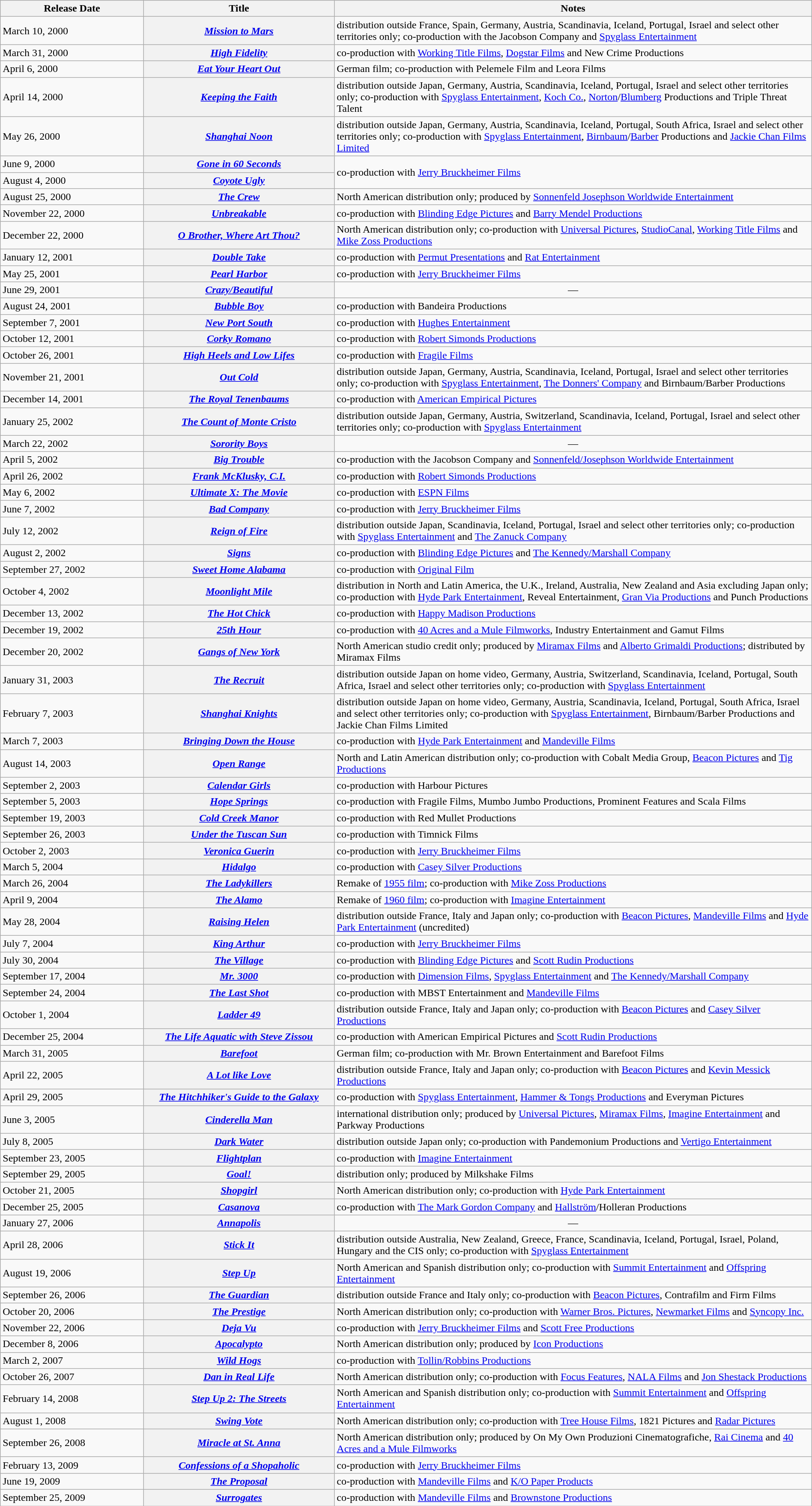<table class="wikitable plainrowheaders sortable" width=100%>
<tr>
<th width=15%>Release Date</th>
<th width=20%>Title</th>
<th width=50%>Notes</th>
</tr>
<tr>
<td>March 10, 2000</td>
<th scope="row"><em><a href='#'>Mission to Mars</a></em></th>
<td>distribution outside France, Spain, Germany, Austria, Scandinavia, Iceland, Portugal, Israel and select other territories only; co-production with the Jacobson Company and <a href='#'>Spyglass Entertainment</a></td>
</tr>
<tr>
<td>March 31, 2000</td>
<th scope="row"><em><a href='#'>High Fidelity</a></em></th>
<td>co-production with <a href='#'>Working Title Films</a>, <a href='#'>Dogstar Films</a> and New Crime Productions</td>
</tr>
<tr>
<td>April 6, 2000</td>
<th scope="row"><em><a href='#'>Eat Your Heart Out</a></em></th>
<td>German film; co-production with Pelemele Film and Leora Films</td>
</tr>
<tr>
<td>April 14, 2000</td>
<th scope="row"><em><a href='#'>Keeping the Faith</a></em></th>
<td>distribution outside Japan, Germany, Austria, Scandinavia, Iceland, Portugal, Israel and select other territories only; co-production with <a href='#'>Spyglass Entertainment</a>, <a href='#'>Koch Co.</a>, <a href='#'>Norton</a>/<a href='#'>Blumberg</a> Productions and Triple Threat Talent</td>
</tr>
<tr>
<td>May 26, 2000</td>
<th scope="row"><em><a href='#'>Shanghai Noon</a></em></th>
<td>distribution outside Japan, Germany, Austria, Scandinavia, Iceland, Portugal, South Africa, Israel and select other territories only; co-production with <a href='#'>Spyglass Entertainment</a>, <a href='#'>Birnbaum</a>/<a href='#'>Barber</a> Productions and <a href='#'>Jackie Chan Films Limited</a></td>
</tr>
<tr>
<td>June 9, 2000</td>
<th scope="row"><em><a href='#'>Gone in 60 Seconds</a></em></th>
<td rowspan=2>co-production with <a href='#'>Jerry Bruckheimer Films</a></td>
</tr>
<tr>
<td>August 4, 2000</td>
<th scope="row"><em><a href='#'>Coyote Ugly</a></em></th>
</tr>
<tr>
<td>August 25, 2000</td>
<th scope="row"><em><a href='#'>The Crew</a></em></th>
<td>North American distribution only; produced by <a href='#'>Sonnenfeld Josephson Worldwide Entertainment</a></td>
</tr>
<tr>
<td>November 22, 2000</td>
<th scope="row"><em><a href='#'>Unbreakable</a></em></th>
<td>co-production with <a href='#'>Blinding Edge Pictures</a> and <a href='#'>Barry Mendel Productions</a></td>
</tr>
<tr>
<td>December 22, 2000</td>
<th scope="row"><em><a href='#'>O Brother, Where Art Thou?</a></em></th>
<td>North American distribution only; co-production with <a href='#'>Universal Pictures</a>, <a href='#'>StudioCanal</a>, <a href='#'>Working Title Films</a> and <a href='#'>Mike Zoss Productions</a></td>
</tr>
<tr>
<td>January 12, 2001</td>
<th scope="row"><em><a href='#'>Double Take</a></em></th>
<td>co-production with <a href='#'>Permut Presentations</a> and <a href='#'>Rat Entertainment</a></td>
</tr>
<tr>
<td>May 25, 2001</td>
<th scope="row"><em><a href='#'>Pearl Harbor</a></em></th>
<td>co-production with <a href='#'>Jerry Bruckheimer Films</a></td>
</tr>
<tr>
<td>June 29, 2001</td>
<th scope="row"><em><a href='#'>Crazy/Beautiful</a></em></th>
<td align="center">—</td>
</tr>
<tr>
<td>August 24, 2001</td>
<th scope="row"><em><a href='#'>Bubble Boy</a></em></th>
<td>co-production with Bandeira Productions</td>
</tr>
<tr>
<td>September 7, 2001</td>
<th scope="row"><em><a href='#'>New Port South</a></em></th>
<td>co-production with <a href='#'>Hughes Entertainment</a></td>
</tr>
<tr>
<td>October 12, 2001</td>
<th scope="row"><em><a href='#'>Corky Romano</a></em></th>
<td>co-production with <a href='#'>Robert Simonds Productions</a></td>
</tr>
<tr>
<td>October 26, 2001</td>
<th scope="row"><em><a href='#'>High Heels and Low Lifes</a></em></th>
<td>co-production with <a href='#'>Fragile Films</a></td>
</tr>
<tr>
<td>November 21, 2001</td>
<th scope="row"><em><a href='#'>Out Cold</a></em></th>
<td>distribution outside Japan, Germany, Austria, Scandinavia, Iceland, Portugal, Israel and select other territories only; co-production with <a href='#'>Spyglass Entertainment</a>, <a href='#'>The Donners' Company</a> and Birnbaum/Barber Productions</td>
</tr>
<tr>
<td>December 14, 2001</td>
<th scope="row"><em><a href='#'>The Royal Tenenbaums</a></em></th>
<td>co-production with <a href='#'>American Empirical Pictures</a></td>
</tr>
<tr>
<td>January 25, 2002</td>
<th scope="row"><em><a href='#'>The Count of Monte Cristo</a></em></th>
<td>distribution outside Japan, Germany, Austria, Switzerland, Scandinavia, Iceland, Portugal, Israel and select other territories only; co-production with <a href='#'>Spyglass Entertainment</a></td>
</tr>
<tr>
<td>March 22, 2002</td>
<th scope="row"><em><a href='#'>Sorority Boys</a></em></th>
<td align="center">—</td>
</tr>
<tr>
<td>April 5, 2002</td>
<th scope="row"><em><a href='#'>Big Trouble</a></em></th>
<td>co-production with the Jacobson Company and <a href='#'>Sonnenfeld/Josephson Worldwide Entertainment</a></td>
</tr>
<tr>
<td>April 26, 2002</td>
<th scope="row"><em><a href='#'>Frank McKlusky, C.I.</a></em></th>
<td>co-production with <a href='#'>Robert Simonds Productions</a></td>
</tr>
<tr>
<td>May 6, 2002</td>
<th scope="row"><em><a href='#'>Ultimate X: The Movie</a></em></th>
<td>co-production with <a href='#'>ESPN Films</a></td>
</tr>
<tr>
<td>June 7, 2002</td>
<th scope="row"><em><a href='#'>Bad Company</a></em></th>
<td>co-production with <a href='#'>Jerry Bruckheimer Films</a></td>
</tr>
<tr>
<td>July 12, 2002</td>
<th scope="row"><em><a href='#'>Reign of Fire</a></em></th>
<td>distribution outside Japan, Scandinavia, Iceland, Portugal, Israel and select other territories only; co-production with <a href='#'>Spyglass Entertainment</a> and <a href='#'>The Zanuck Company</a></td>
</tr>
<tr>
<td>August 2, 2002</td>
<th scope="row"><em><a href='#'>Signs</a></em></th>
<td>co-production with <a href='#'>Blinding Edge Pictures</a> and <a href='#'>The Kennedy/Marshall Company</a></td>
</tr>
<tr>
<td>September 27, 2002</td>
<th scope="row"><em><a href='#'>Sweet Home Alabama</a></em></th>
<td>co-production with <a href='#'>Original Film</a></td>
</tr>
<tr>
<td>October 4, 2002</td>
<th scope="row"><em><a href='#'>Moonlight Mile</a></em></th>
<td>distribution in North and Latin America, the U.K., Ireland, Australia, New Zealand and Asia excluding Japan only; co-production with <a href='#'>Hyde Park Entertainment</a>, Reveal Entertainment, <a href='#'>Gran Via Productions</a> and Punch Productions</td>
</tr>
<tr>
<td>December 13, 2002</td>
<th scope="row"><em><a href='#'>The Hot Chick</a></em></th>
<td>co-production with <a href='#'>Happy Madison Productions</a></td>
</tr>
<tr>
<td>December 19, 2002</td>
<th scope="row"><em><a href='#'>25th Hour</a></em></th>
<td>co-production with <a href='#'>40 Acres and a Mule Filmworks</a>, Industry Entertainment and Gamut Films</td>
</tr>
<tr>
<td>December 20, 2002</td>
<th scope="row"><em><a href='#'>Gangs of New York</a></em></th>
<td>North American studio credit only; produced by <a href='#'>Miramax Films</a> and <a href='#'>Alberto Grimaldi Productions</a>; distributed by Miramax Films</td>
</tr>
<tr>
<td>January 31, 2003</td>
<th scope="row"><em><a href='#'>The Recruit</a></em></th>
<td>distribution outside Japan on home video, Germany, Austria, Switzerland, Scandinavia, Iceland, Portugal, South Africa, Israel and select other territories only; co-production with <a href='#'>Spyglass Entertainment</a></td>
</tr>
<tr>
<td>February 7, 2003</td>
<th scope="row"><em><a href='#'>Shanghai Knights</a></em></th>
<td>distribution outside Japan on home video, Germany, Austria, Scandinavia, Iceland, Portugal, South Africa, Israel and select other territories only; co-production with <a href='#'>Spyglass Entertainment</a>, Birnbaum/Barber Productions and Jackie Chan Films Limited</td>
</tr>
<tr>
<td>March 7, 2003</td>
<th scope="row"><em><a href='#'>Bringing Down the House</a></em></th>
<td>co-production with <a href='#'>Hyde Park Entertainment</a> and <a href='#'>Mandeville Films</a></td>
</tr>
<tr>
<td>August 14, 2003</td>
<th scope="row"><em><a href='#'>Open Range</a></em></th>
<td>North and Latin American distribution only; co-production with Cobalt Media Group, <a href='#'>Beacon Pictures</a> and <a href='#'>Tig Productions</a></td>
</tr>
<tr>
<td>September 2, 2003</td>
<th scope="row"><em><a href='#'>Calendar Girls</a></em></th>
<td>co-production with Harbour Pictures</td>
</tr>
<tr>
<td>September 5, 2003</td>
<th scope="row"><em><a href='#'>Hope Springs</a></em></th>
<td>co-production with Fragile Films, Mumbo Jumbo Productions, Prominent Features and Scala Films</td>
</tr>
<tr>
<td>September 19, 2003</td>
<th scope="row"><em><a href='#'>Cold Creek Manor</a></em></th>
<td>co-production with Red Mullet Productions</td>
</tr>
<tr>
<td>September 26, 2003</td>
<th scope="row"><em><a href='#'>Under the Tuscan Sun</a></em></th>
<td>co-production with Timnick Films</td>
</tr>
<tr>
<td>October 2, 2003</td>
<th scope="row"><em><a href='#'>Veronica Guerin</a></em></th>
<td>co-production with <a href='#'>Jerry Bruckheimer Films</a></td>
</tr>
<tr>
<td>March 5, 2004</td>
<th scope="row"><em><a href='#'>Hidalgo</a></em></th>
<td>co-production with <a href='#'>Casey Silver Productions</a></td>
</tr>
<tr>
<td>March 26, 2004</td>
<th scope="row"><em><a href='#'>The Ladykillers</a></em></th>
<td>Remake of <a href='#'>1955 film</a>; co-production with <a href='#'>Mike Zoss Productions</a></td>
</tr>
<tr>
<td>April 9, 2004</td>
<th scope="row"><em><a href='#'>The Alamo</a></em></th>
<td>Remake of <a href='#'>1960 film</a>; co-production with <a href='#'>Imagine Entertainment</a></td>
</tr>
<tr>
<td>May 28, 2004</td>
<th scope="row"><em><a href='#'>Raising Helen</a></em></th>
<td>distribution outside France, Italy and Japan only; co-production with <a href='#'>Beacon Pictures</a>, <a href='#'>Mandeville Films</a> and <a href='#'>Hyde Park Entertainment</a> (uncredited)</td>
</tr>
<tr>
<td>July 7, 2004</td>
<th scope="row"><em><a href='#'>King Arthur</a></em></th>
<td>co-production with <a href='#'>Jerry Bruckheimer Films</a></td>
</tr>
<tr>
<td>July 30, 2004</td>
<th scope="row"><em><a href='#'>The Village</a></em></th>
<td>co-production with <a href='#'>Blinding Edge Pictures</a> and <a href='#'>Scott Rudin Productions</a></td>
</tr>
<tr>
<td>September 17, 2004</td>
<th scope="row"><em><a href='#'>Mr. 3000</a></em></th>
<td>co-production with <a href='#'>Dimension Films</a>, <a href='#'>Spyglass Entertainment</a> and <a href='#'>The Kennedy/Marshall Company</a></td>
</tr>
<tr>
<td>September 24, 2004</td>
<th scope="row"><em><a href='#'>The Last Shot</a></em></th>
<td>co-production with MBST Entertainment and <a href='#'>Mandeville Films</a></td>
</tr>
<tr>
<td>October 1, 2004</td>
<th scope="row"><em><a href='#'>Ladder 49</a></em></th>
<td>distribution outside France, Italy and Japan only; co-production with <a href='#'>Beacon Pictures</a> and <a href='#'>Casey Silver Productions</a></td>
</tr>
<tr>
<td>December 25, 2004</td>
<th scope="row"><em><a href='#'>The Life Aquatic with Steve Zissou</a></em></th>
<td>co-production with American Empirical Pictures and <a href='#'>Scott Rudin Productions</a></td>
</tr>
<tr>
<td>March 31, 2005</td>
<th scope="row"><em><a href='#'>Barefoot</a></em></th>
<td>German film; co-production with Mr. Brown Entertainment and Barefoot Films</td>
</tr>
<tr>
<td>April 22, 2005</td>
<th scope="row"><em><a href='#'>A Lot like Love</a></em></th>
<td>distribution outside France, Italy and Japan only; co-production with <a href='#'>Beacon Pictures</a> and <a href='#'>Kevin Messick Productions</a></td>
</tr>
<tr>
<td>April 29, 2005</td>
<th scope="row"><em><a href='#'>The Hitchhiker's Guide to the Galaxy</a></em></th>
<td>co-production with <a href='#'>Spyglass Entertainment</a>, <a href='#'>Hammer & Tongs Productions</a> and Everyman Pictures</td>
</tr>
<tr>
<td>June 3, 2005</td>
<th scope="row"><em><a href='#'>Cinderella Man</a></em></th>
<td>international distribution only; produced by <a href='#'>Universal Pictures</a>, <a href='#'>Miramax Films</a>, <a href='#'>Imagine Entertainment</a> and Parkway Productions</td>
</tr>
<tr>
<td>July 8, 2005</td>
<th scope="row"><em><a href='#'>Dark Water</a></em></th>
<td>distribution outside Japan only; co-production with Pandemonium Productions and <a href='#'>Vertigo Entertainment</a></td>
</tr>
<tr>
<td>September 23, 2005</td>
<th scope="row"><em><a href='#'>Flightplan</a></em></th>
<td>co-production with <a href='#'>Imagine Entertainment</a></td>
</tr>
<tr>
<td>September 29, 2005</td>
<th scope="row"><em><a href='#'>Goal!</a></em></th>
<td>distribution only; produced by Milkshake Films</td>
</tr>
<tr>
<td>October 21, 2005</td>
<th scope="row"><em><a href='#'>Shopgirl</a></em></th>
<td>North American distribution only; co-production with <a href='#'>Hyde Park Entertainment</a></td>
</tr>
<tr>
<td>December 25, 2005</td>
<th scope="row"><em><a href='#'>Casanova</a></em></th>
<td>co-production with <a href='#'>The Mark Gordon Company</a> and <a href='#'>Hallström</a>/Holleran Productions</td>
</tr>
<tr>
<td>January 27, 2006</td>
<th scope="row"><em><a href='#'>Annapolis</a></em></th>
<td align="center">—</td>
</tr>
<tr>
<td>April 28, 2006</td>
<th scope="row"><em><a href='#'>Stick It</a></em></th>
<td>distribution outside Australia, New Zealand, Greece, France, Scandinavia, Iceland, Portugal, Israel, Poland, Hungary and the CIS only; co-production with <a href='#'>Spyglass Entertainment</a></td>
</tr>
<tr>
<td>August 19, 2006</td>
<th scope="row"><em><a href='#'>Step Up</a></em></th>
<td>North American and Spanish distribution only; co-production with <a href='#'>Summit Entertainment</a> and <a href='#'>Offspring Entertainment</a></td>
</tr>
<tr>
<td>September 26, 2006</td>
<th scope="row"><em><a href='#'>The Guardian</a></em></th>
<td>distribution outside France and Italy only; co-production with <a href='#'>Beacon Pictures</a>, Contrafilm and Firm Films</td>
</tr>
<tr>
<td>October 20, 2006</td>
<th scope="row"><em><a href='#'>The Prestige</a></em></th>
<td>North American distribution only; co-production with <a href='#'>Warner Bros. Pictures</a>, <a href='#'>Newmarket Films</a> and <a href='#'>Syncopy Inc.</a></td>
</tr>
<tr>
<td>November 22, 2006</td>
<th scope="row"><em><a href='#'>Deja Vu</a></em></th>
<td>co-production with <a href='#'>Jerry Bruckheimer Films</a> and <a href='#'>Scott Free Productions</a></td>
</tr>
<tr>
<td>December 8, 2006</td>
<th scope="row"><em><a href='#'>Apocalypto</a></em></th>
<td>North American distribution only; produced by <a href='#'>Icon Productions</a></td>
</tr>
<tr>
<td>March 2, 2007</td>
<th scope="row"><em><a href='#'>Wild Hogs</a></em></th>
<td>co-production with <a href='#'>Tollin/Robbins Productions</a></td>
</tr>
<tr>
<td>October 26, 2007</td>
<th scope="row"><em><a href='#'>Dan in Real Life</a></em></th>
<td>North American distribution only; co-production with <a href='#'>Focus Features</a>, <a href='#'>NALA Films</a> and <a href='#'>Jon Shestack Productions</a></td>
</tr>
<tr>
<td>February 14, 2008</td>
<th scope="row"><em><a href='#'>Step Up 2: The Streets</a></em></th>
<td>North American and Spanish distribution only; co-production with <a href='#'>Summit Entertainment</a> and <a href='#'>Offspring Entertainment</a></td>
</tr>
<tr>
<td>August 1, 2008</td>
<th scope="row"><em><a href='#'>Swing Vote</a></em></th>
<td>North American distribution only; co-production with <a href='#'>Tree House Films</a>, 1821 Pictures and <a href='#'>Radar Pictures</a></td>
</tr>
<tr>
<td>September 26, 2008</td>
<th scope="row"><em><a href='#'>Miracle at St. Anna</a></em></th>
<td>North American distribution only; produced by On My Own Produzioni Cinematografiche, <a href='#'>Rai Cinema</a> and <a href='#'>40 Acres and a Mule Filmworks</a></td>
</tr>
<tr>
<td>February 13, 2009</td>
<th scope="row"><em><a href='#'>Confessions of a Shopaholic</a></em></th>
<td>co-production with <a href='#'>Jerry Bruckheimer Films</a></td>
</tr>
<tr>
<td>June 19, 2009</td>
<th scope="row"><em><a href='#'>The Proposal</a></em></th>
<td>co-production with <a href='#'>Mandeville Films</a> and <a href='#'>K/O Paper Products</a></td>
</tr>
<tr>
<td>September 25, 2009</td>
<th scope="row"><em><a href='#'>Surrogates</a></em></th>
<td>co-production with <a href='#'>Mandeville Films</a> and <a href='#'>Brownstone Productions</a></td>
</tr>
</table>
